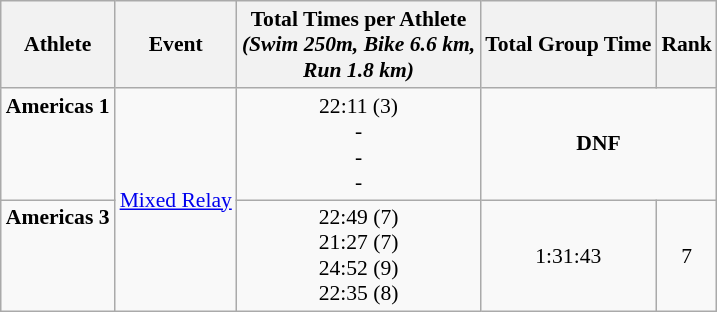<table class="wikitable" style="font-size:90%;">
<tr>
<th>Athlete</th>
<th>Event</th>
<th>Total Times per Athlete <br> <em>(Swim 250m, Bike 6.6 km, <br> Run 1.8 km)</em></th>
<th>Total Group Time</th>
<th>Rank</th>
</tr>
<tr align=center>
<td align=left><strong>Americas 1</strong><br><br><br><br></td>
<td rowspan=2 align=left><a href='#'>Mixed Relay</a></td>
<td valign=bottom>22:11 (3)<br>-<br>-<br>-</td>
<td colspan=2><strong>DNF</strong></td>
</tr>
<tr align=center>
<td align=left><strong>Americas 3</strong><br><br><br><br></td>
<td valign=bottom>22:49 (7)<br>21:27 (7)<br>24:52 (9)<br>22:35 (8)</td>
<td>1:31:43</td>
<td>7</td>
</tr>
</table>
